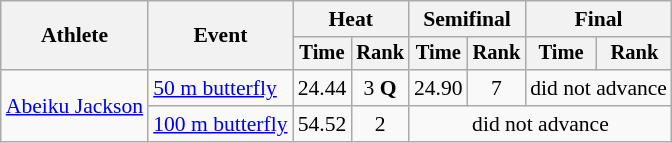<table class=wikitable style="font-size:90%">
<tr>
<th rowspan=2>Athlete</th>
<th rowspan=2>Event</th>
<th colspan=2>Heat</th>
<th colspan=2>Semifinal</th>
<th colspan=2>Final</th>
</tr>
<tr style="font-size:95%">
<th>Time</th>
<th>Rank</th>
<th>Time</th>
<th>Rank</th>
<th>Time</th>
<th>Rank</th>
</tr>
<tr align=center>
<td align=left rowspan=2><a href='#'>Abeiku Jackson</a></td>
<td align=left><a href='#'>50 m butterfly</a></td>
<td>24.44</td>
<td>3 <strong>Q</strong></td>
<td>24.90</td>
<td>7</td>
<td colspan=2>did not advance</td>
</tr>
<tr align=center>
<td align=left><a href='#'>100 m butterfly</a></td>
<td>54.52</td>
<td>2</td>
<td colspan=4>did not advance</td>
</tr>
</table>
